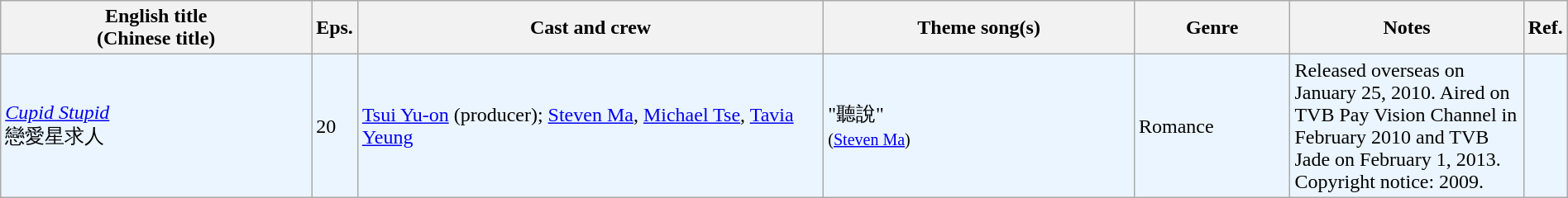<table class="wikitable" width="100%" style="text-align: left">
<tr>
<th align=center width=20% bgcolor="silver">English title <br> (Chinese title)</th>
<th align=center width=1% bgcolor="silver">Eps.</th>
<th align=center width=30% bgcolor="silver">Cast and crew</th>
<th align=center width=20% bgcolor="silver">Theme song(s)</th>
<th align=center width=10% bgcolor="silver">Genre</th>
<th align=center width=15% bgcolor="silver">Notes</th>
<th align=center width=1% bgcolor="silver">Ref.</th>
</tr>
<tr ---- bgcolor="ebf5ff">
<td><em><a href='#'>Cupid Stupid</a></em> <br> 戀愛星求人</td>
<td>20</td>
<td><a href='#'>Tsui Yu-on</a> (producer); <a href='#'>Steven Ma</a>, <a href='#'>Michael Tse</a>, <a href='#'>Tavia Yeung</a></td>
<td>"聽說" <br> <small>(<a href='#'>Steven Ma</a>)</small></td>
<td>Romance</td>
<td>Released overseas on January 25, 2010. Aired on TVB Pay Vision Channel in February 2010 and TVB Jade on February 1, 2013. <br>Copyright notice: 2009.</td>
<td></td>
</tr>
</table>
